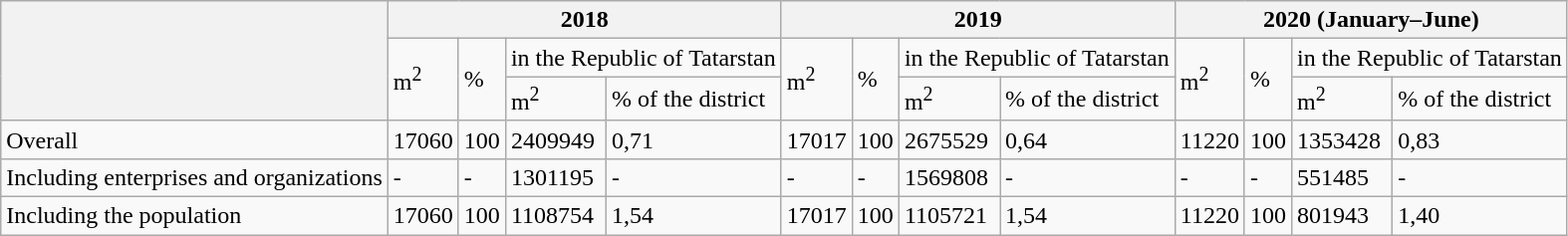<table class="wikitable">
<tr>
<th rowspan="3"></th>
<th colspan="4">2018</th>
<th colspan="4">2019</th>
<th colspan="4">2020 (January–June)</th>
</tr>
<tr>
<td rowspan="2">m<sup>2</sup></td>
<td rowspan="2">%</td>
<td colspan="2">in the Republic of Tatarstan</td>
<td rowspan="2">m<sup>2</sup></td>
<td rowspan="2">%</td>
<td colspan="2">in the Republic of Tatarstan</td>
<td rowspan="2">m<sup>2</sup></td>
<td rowspan="2">%</td>
<td colspan="2">in the Republic of Tatarstan</td>
</tr>
<tr>
<td>m<sup>2</sup></td>
<td>% of the district</td>
<td>m<sup>2</sup></td>
<td>% of the district</td>
<td>m<sup>2</sup></td>
<td>% of the district</td>
</tr>
<tr>
<td>Overall</td>
<td>17060</td>
<td>100</td>
<td>2409949</td>
<td>0,71</td>
<td>17017</td>
<td>100</td>
<td>2675529</td>
<td>0,64</td>
<td>11220</td>
<td>100</td>
<td>1353428</td>
<td>0,83</td>
</tr>
<tr>
<td>Including enterprises and organizations</td>
<td>-</td>
<td>-</td>
<td>1301195</td>
<td>-</td>
<td>-</td>
<td>-</td>
<td>1569808</td>
<td>-</td>
<td>-</td>
<td>-</td>
<td>551485</td>
<td>-</td>
</tr>
<tr>
<td>Including the population</td>
<td>17060</td>
<td>100</td>
<td>1108754</td>
<td>1,54</td>
<td>17017</td>
<td>100</td>
<td>1105721</td>
<td>1,54</td>
<td>11220</td>
<td>100</td>
<td>801943</td>
<td>1,40</td>
</tr>
</table>
